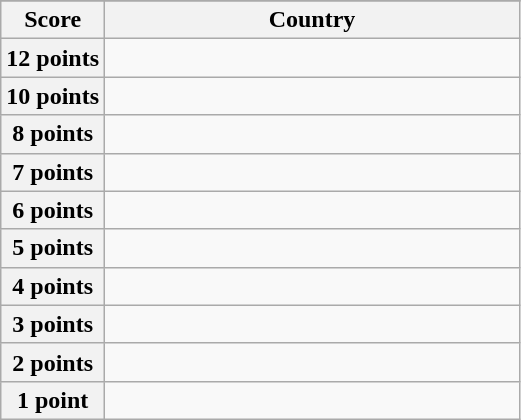<table class="wikitable">
<tr>
</tr>
<tr>
<th scope="col" width="20%">Score</th>
<th scope="col">Country</th>
</tr>
<tr>
<th scope="row">12 points</th>
<td></td>
</tr>
<tr>
<th scope="row">10 points</th>
<td></td>
</tr>
<tr>
<th scope="row">8 points</th>
<td></td>
</tr>
<tr>
<th scope="row">7 points</th>
<td></td>
</tr>
<tr>
<th scope="row">6 points</th>
<td></td>
</tr>
<tr>
<th scope="row">5 points</th>
<td></td>
</tr>
<tr>
<th scope="row">4 points</th>
<td></td>
</tr>
<tr>
<th scope="row">3 points</th>
<td></td>
</tr>
<tr>
<th scope="row">2 points</th>
<td></td>
</tr>
<tr>
<th scope="row">1 point</th>
<td></td>
</tr>
</table>
